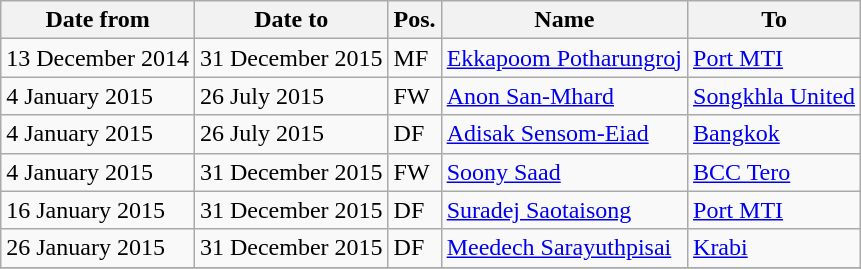<table class="wikitable">
<tr>
<th>Date from</th>
<th>Date to</th>
<th>Pos.</th>
<th>Name</th>
<th>To</th>
</tr>
<tr>
<td>13 December 2014</td>
<td>31 December 2015</td>
<td>MF</td>
<td> <a href='#'>Ekkapoom Potharungroj</a></td>
<td> <a href='#'>Port MTI</a></td>
</tr>
<tr>
<td>4 January 2015</td>
<td>26 July 2015</td>
<td>FW</td>
<td> <a href='#'>Anon San-Mhard</a></td>
<td> <a href='#'>Songkhla United</a></td>
</tr>
<tr>
<td>4 January 2015</td>
<td>26 July 2015</td>
<td>DF</td>
<td> <a href='#'>Adisak Sensom-Eiad</a></td>
<td> <a href='#'>Bangkok</a></td>
</tr>
<tr>
<td>4 January 2015</td>
<td>31 December 2015</td>
<td>FW</td>
<td> <a href='#'>Soony Saad</a></td>
<td> <a href='#'>BCC Tero</a></td>
</tr>
<tr>
<td>16 January 2015</td>
<td>31 December 2015</td>
<td>DF</td>
<td> <a href='#'>Suradej Saotaisong</a></td>
<td> <a href='#'>Port MTI</a></td>
</tr>
<tr>
<td>26 January 2015</td>
<td>31 December 2015</td>
<td>DF</td>
<td> <a href='#'>Meedech Sarayuthpisai</a></td>
<td> <a href='#'>Krabi</a></td>
</tr>
<tr>
</tr>
</table>
